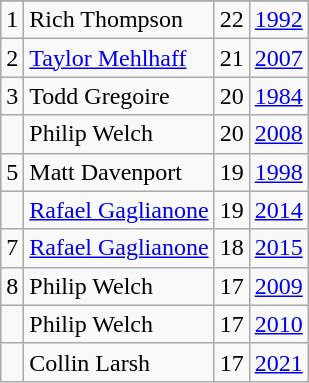<table class="wikitable">
<tr>
</tr>
<tr>
<td>1</td>
<td>Rich Thompson</td>
<td>22</td>
<td><a href='#'>1992</a></td>
</tr>
<tr>
<td>2</td>
<td><a href='#'>Taylor Mehlhaff</a></td>
<td>21</td>
<td><a href='#'>2007</a></td>
</tr>
<tr>
<td>3</td>
<td>Todd Gregoire</td>
<td>20</td>
<td><a href='#'>1984</a></td>
</tr>
<tr>
<td></td>
<td>Philip Welch</td>
<td>20</td>
<td><a href='#'>2008</a></td>
</tr>
<tr>
<td>5</td>
<td>Matt Davenport</td>
<td>19</td>
<td><a href='#'>1998</a></td>
</tr>
<tr>
<td></td>
<td><a href='#'>Rafael Gaglianone</a></td>
<td>19</td>
<td><a href='#'>2014</a></td>
</tr>
<tr>
<td>7</td>
<td><a href='#'>Rafael Gaglianone</a></td>
<td>18</td>
<td><a href='#'>2015</a></td>
</tr>
<tr>
<td>8</td>
<td>Philip Welch</td>
<td>17</td>
<td><a href='#'>2009</a></td>
</tr>
<tr>
<td></td>
<td>Philip Welch</td>
<td>17</td>
<td><a href='#'>2010</a></td>
</tr>
<tr>
<td></td>
<td>Collin Larsh</td>
<td>17</td>
<td><a href='#'>2021</a></td>
</tr>
</table>
